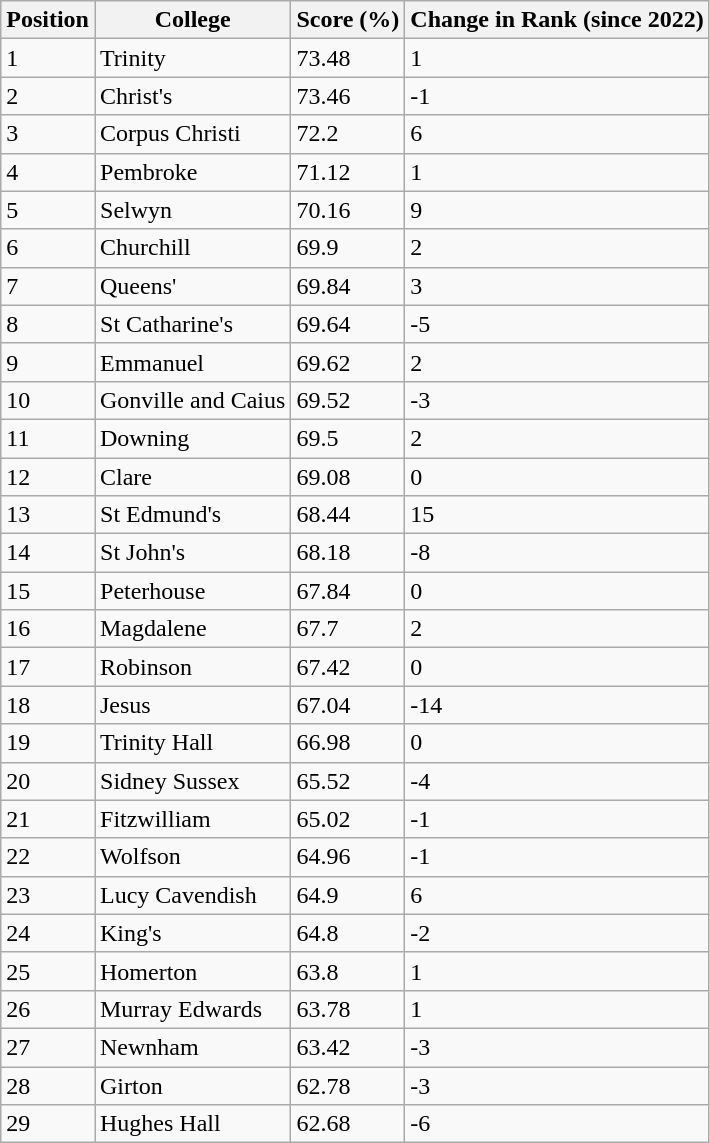<table class="wikitable sortable">
<tr>
<th>Position</th>
<th>College</th>
<th>Score (%)</th>
<th>Change in Rank (since 2022)</th>
</tr>
<tr>
<td>1</td>
<td>Trinity</td>
<td>73.48</td>
<td>1</td>
</tr>
<tr>
<td>2</td>
<td>Christ's</td>
<td>73.46</td>
<td>-1</td>
</tr>
<tr>
<td>3</td>
<td>Corpus Christi</td>
<td>72.2</td>
<td>6</td>
</tr>
<tr>
<td>4</td>
<td>Pembroke</td>
<td>71.12</td>
<td>1</td>
</tr>
<tr>
<td>5</td>
<td>Selwyn</td>
<td>70.16</td>
<td>9</td>
</tr>
<tr>
<td>6</td>
<td>Churchill</td>
<td>69.9</td>
<td>2</td>
</tr>
<tr>
<td>7</td>
<td>Queens'</td>
<td>69.84</td>
<td>3</td>
</tr>
<tr>
<td>8</td>
<td>St Catharine's</td>
<td>69.64</td>
<td>-5</td>
</tr>
<tr>
<td>9</td>
<td>Emmanuel</td>
<td>69.62</td>
<td>2</td>
</tr>
<tr>
<td>10</td>
<td>Gonville and Caius</td>
<td>69.52</td>
<td>-3</td>
</tr>
<tr>
<td>11</td>
<td>Downing</td>
<td>69.5</td>
<td>2</td>
</tr>
<tr>
<td>12</td>
<td>Clare</td>
<td>69.08</td>
<td>0</td>
</tr>
<tr>
<td>13</td>
<td>St Edmund's</td>
<td>68.44</td>
<td>15</td>
</tr>
<tr>
<td>14</td>
<td>St John's</td>
<td>68.18</td>
<td>-8</td>
</tr>
<tr>
<td>15</td>
<td>Peterhouse</td>
<td>67.84</td>
<td>0</td>
</tr>
<tr>
<td>16</td>
<td>Magdalene</td>
<td>67.7</td>
<td>2</td>
</tr>
<tr>
<td>17</td>
<td>Robinson</td>
<td>67.42</td>
<td>0</td>
</tr>
<tr>
<td>18</td>
<td>Jesus</td>
<td>67.04</td>
<td>-14</td>
</tr>
<tr>
<td>19</td>
<td>Trinity Hall</td>
<td>66.98</td>
<td>0</td>
</tr>
<tr>
<td>20</td>
<td>Sidney Sussex</td>
<td>65.52</td>
<td>-4</td>
</tr>
<tr>
<td>21</td>
<td>Fitzwilliam</td>
<td>65.02</td>
<td>-1</td>
</tr>
<tr>
<td>22</td>
<td>Wolfson</td>
<td>64.96</td>
<td>-1</td>
</tr>
<tr>
<td>23</td>
<td>Lucy Cavendish</td>
<td>64.9</td>
<td>6</td>
</tr>
<tr>
<td>24</td>
<td>King's</td>
<td>64.8</td>
<td>-2</td>
</tr>
<tr>
<td>25</td>
<td>Homerton</td>
<td>63.8</td>
<td>1</td>
</tr>
<tr>
<td>26</td>
<td>Murray Edwards</td>
<td>63.78</td>
<td>1</td>
</tr>
<tr>
<td>27</td>
<td>Newnham</td>
<td>63.42</td>
<td>-3</td>
</tr>
<tr>
<td>28</td>
<td>Girton</td>
<td>62.78</td>
<td>-3</td>
</tr>
<tr>
<td>29</td>
<td>Hughes Hall</td>
<td>62.68</td>
<td>-6</td>
</tr>
</table>
